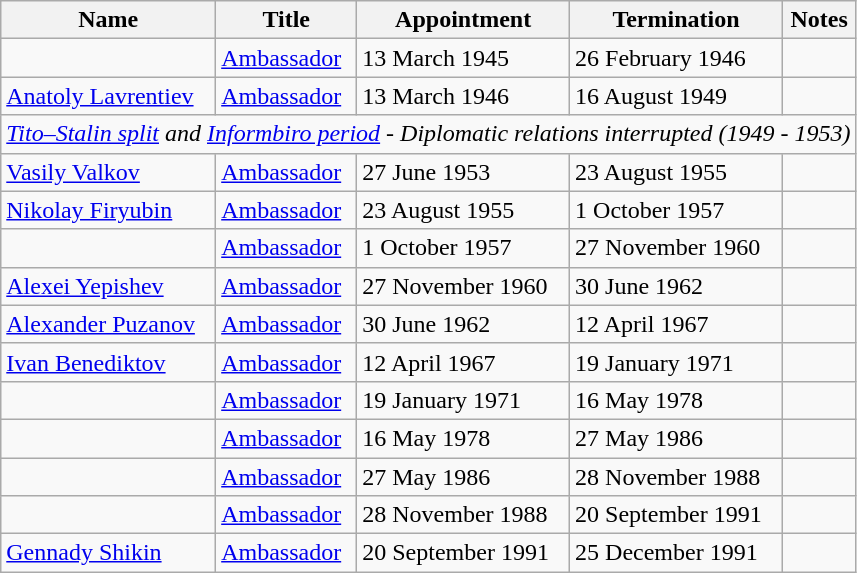<table class="wikitable">
<tr valign="middle">
<th>Name</th>
<th>Title</th>
<th>Appointment</th>
<th>Termination</th>
<th>Notes</th>
</tr>
<tr>
<td></td>
<td><a href='#'>Ambassador</a></td>
<td>13 March 1945</td>
<td>26 February 1946</td>
<td></td>
</tr>
<tr>
<td><a href='#'>Anatoly Lavrentiev</a></td>
<td><a href='#'>Ambassador</a></td>
<td>13 March 1946</td>
<td>16 August 1949</td>
<td></td>
</tr>
<tr>
<td colspan="5"><em><a href='#'>Tito–Stalin split</a> and <a href='#'>Informbiro period</a> - Diplomatic relations interrupted (1949 - 1953)</em></td>
</tr>
<tr>
<td><a href='#'>Vasily Valkov</a></td>
<td><a href='#'>Ambassador</a></td>
<td>27 June 1953</td>
<td>23 August 1955</td>
<td></td>
</tr>
<tr>
<td><a href='#'>Nikolay Firyubin</a></td>
<td><a href='#'>Ambassador</a></td>
<td>23 August 1955</td>
<td>1 October 1957</td>
<td></td>
</tr>
<tr>
<td></td>
<td><a href='#'>Ambassador</a></td>
<td>1 October 1957</td>
<td>27 November 1960</td>
<td></td>
</tr>
<tr>
<td><a href='#'>Alexei Yepishev</a></td>
<td><a href='#'>Ambassador</a></td>
<td>27 November 1960</td>
<td>30 June 1962</td>
<td></td>
</tr>
<tr>
<td><a href='#'>Alexander Puzanov</a></td>
<td><a href='#'>Ambassador</a></td>
<td>30 June 1962</td>
<td>12 April 1967</td>
<td></td>
</tr>
<tr>
<td><a href='#'>Ivan Benediktov</a></td>
<td><a href='#'>Ambassador</a></td>
<td>12 April 1967</td>
<td>19 January 1971</td>
<td></td>
</tr>
<tr>
<td></td>
<td><a href='#'>Ambassador</a></td>
<td>19 January 1971</td>
<td>16 May 1978</td>
<td></td>
</tr>
<tr>
<td></td>
<td><a href='#'>Ambassador</a></td>
<td>16 May 1978</td>
<td>27 May 1986</td>
<td></td>
</tr>
<tr>
<td></td>
<td><a href='#'>Ambassador</a></td>
<td>27 May 1986</td>
<td>28 November 1988</td>
<td></td>
</tr>
<tr>
<td></td>
<td><a href='#'>Ambassador</a></td>
<td>28 November 1988</td>
<td>20 September 1991</td>
<td></td>
</tr>
<tr>
<td><a href='#'>Gennady Shikin</a></td>
<td><a href='#'>Ambassador</a></td>
<td>20 September 1991</td>
<td>25 December 1991</td>
<td></td>
</tr>
</table>
